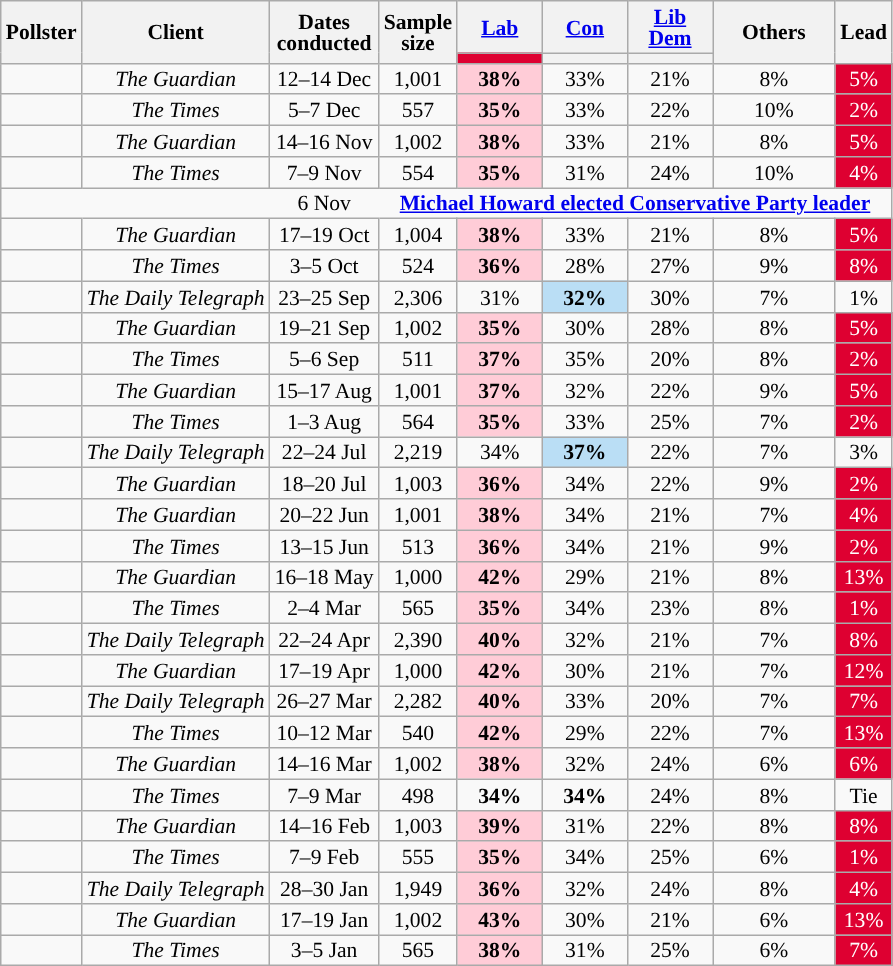<table class="wikitable sortable mw-datatable" style="text-align:center;font-size:90%;line-height:14px;">
<tr>
<th rowspan="2">Pollster</th>
<th rowspan="2">Client</th>
<th rowspan="2">Dates<br>conducted</th>
<th rowspan="2" data-sort-type="number">Sample<br>size</th>
<th class="unsortable" style="width:50px;"><a href='#'>Lab</a></th>
<th class="unsortable" style="width:50px;"><a href='#'>Con</a></th>
<th class="unsortable" style="width:50px;"><a href='#'>Lib Dem</a></th>
<th rowspan="2" class="unsortable" style="width:75px;">Others</th>
<th rowspan="2">Lead</th>
</tr>
<tr>
<th data-sort-type="number" style="background:#DE0031;"></th>
<th data-sort-type="number" style="background:"></th>
<th data-sort-type="number" style="background:"></th>
</tr>
<tr>
<td></td>
<td><em>The Guardian</em></td>
<td>12–14 Dec</td>
<td>1,001</td>
<td style="background:#FFCCD7;"><strong>38%</strong></td>
<td>33%</td>
<td>21%</td>
<td>8%</td>
<td style="background:#DE0031;color:#FFFFFF;">5%</td>
</tr>
<tr>
<td></td>
<td><em>The Times</em></td>
<td>5–7 Dec</td>
<td>557</td>
<td style="background:#FFCCD7;"><strong>35%</strong></td>
<td>33%</td>
<td>22%</td>
<td>10%</td>
<td style="background:#DE0031;color:#FFFFFF;">2%</td>
</tr>
<tr>
<td></td>
<td><em>The Guardian</em></td>
<td>14–16 Nov</td>
<td>1,002</td>
<td style="background:#FFCCD7;"><strong>38%</strong></td>
<td>33%</td>
<td>21%</td>
<td>8%</td>
<td style="background:#DE0031;color:#FFFFFF;">5%</td>
</tr>
<tr>
<td></td>
<td><em>The Times</em></td>
<td>7–9 Nov</td>
<td>554</td>
<td style="background:#FFCCD7;"><strong>35%</strong></td>
<td>31%</td>
<td>24%</td>
<td>10%</td>
<td style="background:#DE0031;color:#FFFFFF;">4%</td>
</tr>
<tr>
<td style="border-right-style:hidden;"></td>
<td style="border-right-style:hidden;"></td>
<td style="border-right-style:hidden;">6 Nov</td>
<td colspan="6"><strong><a href='#'>Michael Howard elected Conservative Party leader</a></strong></td>
</tr>
<tr>
<td></td>
<td><em>The Guardian</em></td>
<td>17–19 Oct</td>
<td>1,004</td>
<td style="background:#FFCCD7;"><strong>38%</strong></td>
<td>33%</td>
<td>21%</td>
<td>8%</td>
<td style="background:#DE0031;color:#FFFFFF;">5%</td>
</tr>
<tr>
<td></td>
<td><em>The Times</em></td>
<td>3–5 Oct</td>
<td>524</td>
<td style="background:#FFCCD7;"><strong>36%</strong></td>
<td>28%</td>
<td>27%</td>
<td>9%</td>
<td style="background:#DE0031;color:#FFFFFF;">8%</td>
</tr>
<tr>
<td></td>
<td><em>The Daily Telegraph</em></td>
<td>23–25 Sep</td>
<td>2,306</td>
<td>31%</td>
<td style="background:#BADEF5;"><strong>32%</strong></td>
<td>30%</td>
<td>7%</td>
<td style="background:">1%</td>
</tr>
<tr>
<td></td>
<td><em>The Guardian</em></td>
<td>19–21 Sep</td>
<td>1,002</td>
<td style="background:#FFCCD7;"><strong>35%</strong></td>
<td>30%</td>
<td>28%</td>
<td>8%</td>
<td style="background:#DE0031;color:#FFFFFF;">5%</td>
</tr>
<tr>
<td></td>
<td><em>The Times</em></td>
<td>5–6 Sep</td>
<td>511</td>
<td style="background:#FFCCD7;"><strong>37%</strong></td>
<td>35%</td>
<td>20%</td>
<td>8%</td>
<td style="background:#DE0031;color:#FFFFFF;">2%</td>
</tr>
<tr>
<td></td>
<td><em>The Guardian</em></td>
<td>15–17 Aug</td>
<td>1,001</td>
<td style="background:#FFCCD7;"><strong>37%</strong></td>
<td>32%</td>
<td>22%</td>
<td>9%</td>
<td style="background:#DE0031;color:#FFFFFF;">5%</td>
</tr>
<tr>
<td></td>
<td><em>The Times</em></td>
<td>1–3 Aug</td>
<td>564</td>
<td style="background:#FFCCD7;"><strong>35%</strong></td>
<td>33%</td>
<td>25%</td>
<td>7%</td>
<td style="background:#DE0031;color:#FFFFFF;">2%</td>
</tr>
<tr>
<td></td>
<td><em>The Daily Telegraph</em></td>
<td>22–24 Jul</td>
<td>2,219</td>
<td>34%</td>
<td style="background:#BADEF5;"><strong>37%</strong></td>
<td>22%</td>
<td>7%</td>
<td style="background:">3%</td>
</tr>
<tr>
<td></td>
<td><em>The Guardian</em></td>
<td>18–20 Jul</td>
<td>1,003</td>
<td style="background:#FFCCD7;"><strong>36%</strong></td>
<td>34%</td>
<td>22%</td>
<td>9%</td>
<td style="background:#DE0031;color:#FFFFFF;">2%</td>
</tr>
<tr>
<td></td>
<td><em>The Guardian</em></td>
<td>20–22 Jun</td>
<td>1,001</td>
<td style="background:#FFCCD7;"><strong>38%</strong></td>
<td>34%</td>
<td>21%</td>
<td>7%</td>
<td style="background:#DE0031;color:#FFFFFF;">4%</td>
</tr>
<tr>
<td></td>
<td><em>The Times</em></td>
<td>13–15 Jun</td>
<td>513</td>
<td style="background:#FFCCD7;"><strong>36%</strong></td>
<td>34%</td>
<td>21%</td>
<td>9%</td>
<td style="background:#DE0031;color:#FFFFFF;">2%</td>
</tr>
<tr>
<td></td>
<td><em>The Guardian</em></td>
<td>16–18 May</td>
<td>1,000</td>
<td style="background:#FFCCD7;"><strong>42%</strong></td>
<td>29%</td>
<td>21%</td>
<td>8%</td>
<td style="background:#DE0031;color:#FFFFFF;">13%</td>
</tr>
<tr>
<td></td>
<td><em>The Times</em></td>
<td>2–4 Mar</td>
<td>565</td>
<td style="background:#FFCCD7;"><strong>35%</strong></td>
<td>34%</td>
<td>23%</td>
<td>8%</td>
<td style="background:#DE0031;color:#FFFFFF;">1%</td>
</tr>
<tr>
<td></td>
<td><em>The Daily Telegraph</em></td>
<td>22–24 Apr</td>
<td>2,390</td>
<td style="background:#FFCCD7;"><strong>40%</strong></td>
<td>32%</td>
<td>21%</td>
<td>7%</td>
<td style="background:#DE0031;color:#FFFFFF;">8%</td>
</tr>
<tr>
<td></td>
<td><em>The Guardian</em></td>
<td>17–19 Apr</td>
<td>1,000</td>
<td style="background:#FFCCD7;"><strong>42%</strong></td>
<td>30%</td>
<td>21%</td>
<td>7%</td>
<td style="background:#DE0031;color:#FFFFFF;">12%</td>
</tr>
<tr>
<td></td>
<td><em>The Daily Telegraph</em></td>
<td>26–27 Mar</td>
<td>2,282</td>
<td style="background:#FFCCD7;"><strong>40%</strong></td>
<td>33%</td>
<td>20%</td>
<td>7%</td>
<td style="background:#DE0031;color:#FFFFFF;">7%</td>
</tr>
<tr>
<td></td>
<td><em>The Times</em></td>
<td>10–12 Mar</td>
<td>540</td>
<td style="background:#FFCCD7;"><strong>42%</strong></td>
<td>29%</td>
<td>22%</td>
<td>7%</td>
<td style="background:#DE0031;color:#FFFFFF;">13%</td>
</tr>
<tr>
<td></td>
<td><em>The Guardian</em></td>
<td>14–16 Mar</td>
<td>1,002</td>
<td style="background:#FFCCD7;"><strong>38%</strong></td>
<td>32%</td>
<td>24%</td>
<td>6%</td>
<td style="background:#DE0031;color:#FFFFFF;">6%</td>
</tr>
<tr>
<td></td>
<td><em>The Times</em></td>
<td>7–9 Mar</td>
<td>498</td>
<td><strong>34%</strong></td>
<td><strong>34%</strong></td>
<td>24%</td>
<td>8%</td>
<td>Tie</td>
</tr>
<tr>
<td></td>
<td><em>The Guardian</em></td>
<td>14–16 Feb</td>
<td>1,003</td>
<td style="background:#FFCCD7;"><strong>39%</strong></td>
<td>31%</td>
<td>22%</td>
<td>8%</td>
<td style="background:#DE0031;color:#FFFFFF;">8%</td>
</tr>
<tr>
<td></td>
<td><em>The Times</em></td>
<td>7–9 Feb</td>
<td>555</td>
<td style="background:#FFCCD7;"><strong>35%</strong></td>
<td>34%</td>
<td>25%</td>
<td>6%</td>
<td style="background:#DE0031;color:#FFFFFF;">1%</td>
</tr>
<tr>
<td></td>
<td><em>The Daily Telegraph</em></td>
<td>28–30 Jan</td>
<td>1,949</td>
<td style="background:#FFCCD7;"><strong>36%</strong></td>
<td>32%</td>
<td>24%</td>
<td>8%</td>
<td style="background:#DE0031;color:#FFFFFF;">4%</td>
</tr>
<tr>
<td></td>
<td><em>The Guardian</em></td>
<td>17–19 Jan</td>
<td>1,002</td>
<td style="background:#FFCCD7;"><strong>43%</strong></td>
<td>30%</td>
<td>21%</td>
<td>6%</td>
<td style="background:#DE0031;color:#FFFFFF;">13%</td>
</tr>
<tr>
<td></td>
<td><em>The Times</em></td>
<td>3–5 Jan</td>
<td>565</td>
<td style="background:#FFCCD7;"><strong>38%</strong></td>
<td>31%</td>
<td>25%</td>
<td>6%</td>
<td style="background:#DE0031;color:#FFFFFF;">7%</td>
</tr>
</table>
